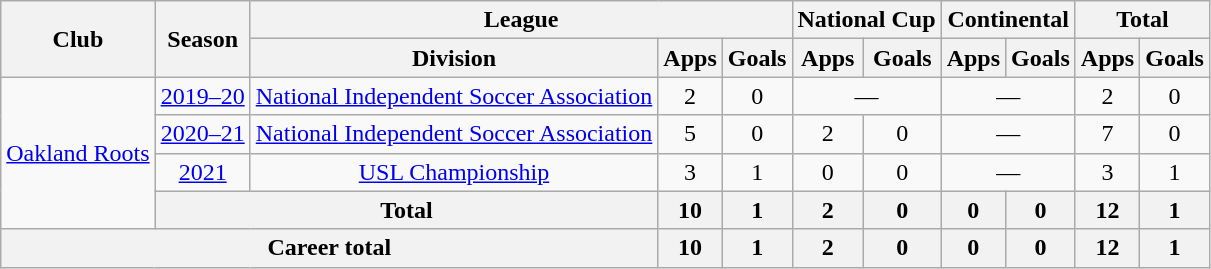<table class=wikitable style=text-align:center>
<tr>
<th rowspan=2>Club</th>
<th rowspan=2>Season</th>
<th colspan=3>League</th>
<th colspan=2>National Cup</th>
<th colspan=2>Continental</th>
<th colspan=2>Total</th>
</tr>
<tr>
<th>Division</th>
<th>Apps</th>
<th>Goals</th>
<th>Apps</th>
<th>Goals</th>
<th>Apps</th>
<th>Goals</th>
<th>Apps</th>
<th>Goals</th>
</tr>
<tr>
<td rowspan=4><a href='#'>Oakland Roots</a></td>
<td><a href='#'>2019–20</a></td>
<td><a href='#'>National Independent Soccer Association</a></td>
<td>2</td>
<td>0</td>
<td colspan=2>—</td>
<td colspan=2>—</td>
<td>2</td>
<td>0</td>
</tr>
<tr>
<td><a href='#'>2020–21</a></td>
<td><a href='#'>National Independent Soccer Association</a></td>
<td>5</td>
<td>0</td>
<td>2</td>
<td>0</td>
<td colspan=2>—</td>
<td>7</td>
<td>0</td>
</tr>
<tr>
<td><a href='#'>2021</a></td>
<td><a href='#'>USL Championship</a></td>
<td>3</td>
<td>1</td>
<td>0</td>
<td>0</td>
<td colspan=2>—</td>
<td>3</td>
<td>1</td>
</tr>
<tr>
<th colspan=2>Total</th>
<th>10</th>
<th>1</th>
<th>2</th>
<th>0</th>
<th>0</th>
<th>0</th>
<th>12</th>
<th>1</th>
</tr>
<tr>
<th colspan=3>Career total</th>
<th>10</th>
<th>1</th>
<th>2</th>
<th>0</th>
<th>0</th>
<th>0</th>
<th>12</th>
<th>1</th>
</tr>
</table>
